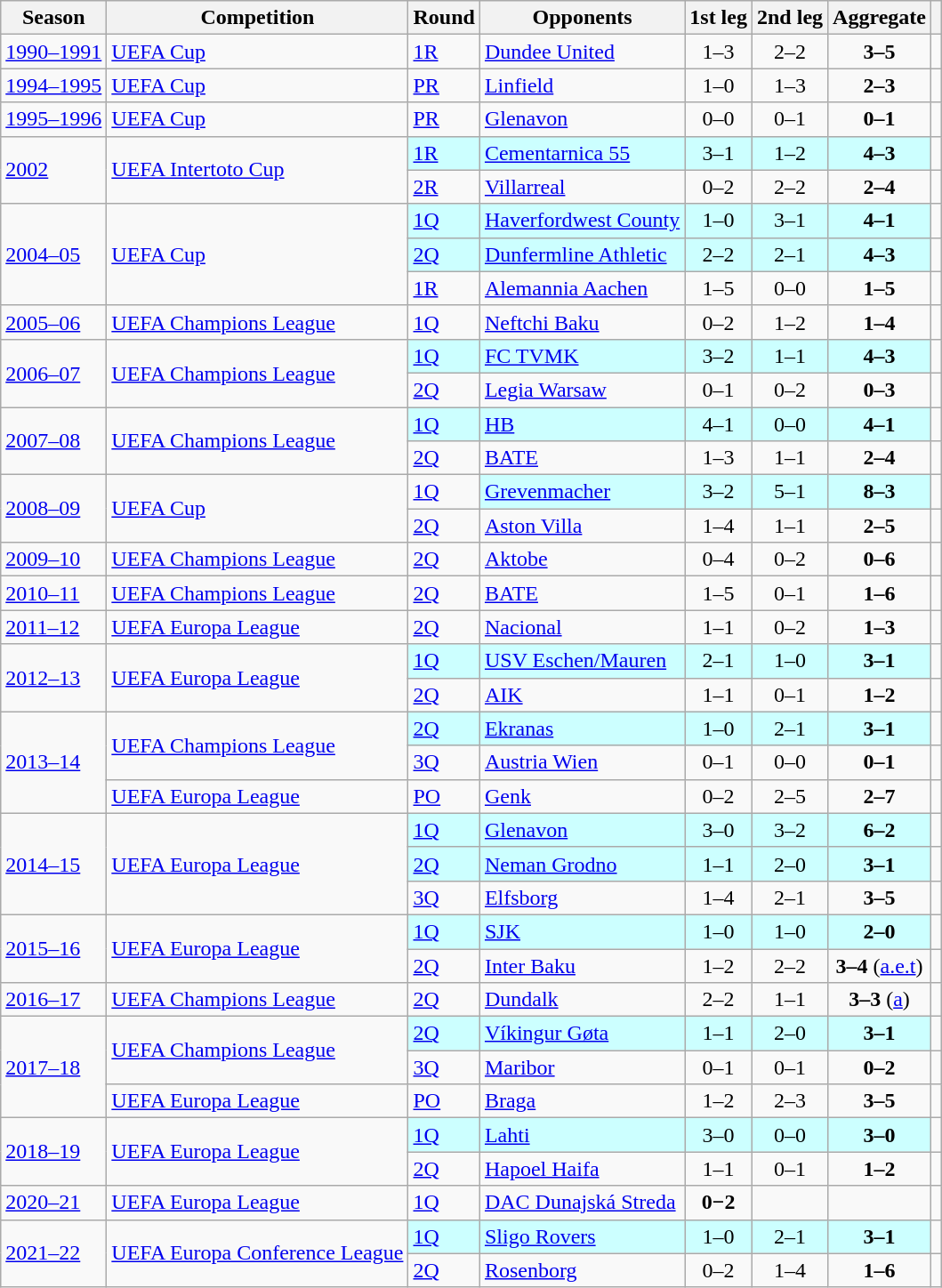<table class="wikitable">
<tr>
<th>Season</th>
<th>Competition</th>
<th>Round</th>
<th>Opponents</th>
<th>1st leg</th>
<th>2nd leg</th>
<th>Aggregate</th>
<th></th>
</tr>
<tr>
<td rowspan="1"><a href='#'>1990–1991</a></td>
<td rowspan="1"><a href='#'>UEFA Cup</a></td>
<td><a href='#'>1R</a></td>
<td> <a href='#'>Dundee United</a></td>
<td style="text-align:center;">1–3</td>
<td style="text-align:center;">2–2</td>
<td style="text-align:center;"><strong>3–5</strong></td>
<td></td>
</tr>
<tr>
<td rowspan="1"><a href='#'>1994–1995</a></td>
<td rowspan="1"><a href='#'>UEFA Cup</a></td>
<td><a href='#'>PR</a></td>
<td> <a href='#'>Linfield</a></td>
<td style="text-align:center;">1–0</td>
<td style="text-align:center;">1–3</td>
<td style="text-align:center;"><strong>2–3</strong></td>
<td></td>
</tr>
<tr>
<td rowspan="1"><a href='#'>1995–1996</a></td>
<td rowspan="1"><a href='#'>UEFA Cup</a></td>
<td><a href='#'>PR</a></td>
<td> <a href='#'>Glenavon</a></td>
<td style="text-align:center;">0–0</td>
<td style="text-align:center;">0–1</td>
<td style="text-align:center;"><strong>0–1</strong></td>
<td></td>
</tr>
<tr>
<td rowspan="2"><a href='#'>2002</a></td>
<td rowspan="2"><a href='#'>UEFA Intertoto Cup</a></td>
<td style="background-color:#CFF"><a href='#'>1R</a></td>
<td style="background-color:#CFF"> <a href='#'>Cementarnica 55</a></td>
<td style="background-color:#CFF" align="center">3–1</td>
<td style="background-color:#CFF" align="center">1–2</td>
<td style="background-color:#CFF" align="center"><strong>4–3</strong></td>
<td></td>
</tr>
<tr>
<td><a href='#'>2R</a></td>
<td> <a href='#'>Villarreal</a></td>
<td style="text-align:center;">0–2</td>
<td style="text-align:center;">2–2</td>
<td style="text-align:center;"><strong>2–4</strong></td>
<td></td>
</tr>
<tr>
<td rowspan="3"><a href='#'>2004–05</a></td>
<td rowspan="3"><a href='#'>UEFA Cup</a></td>
<td style="background-color:#CFF"><a href='#'>1Q</a></td>
<td style="background-color:#CFF"> <a href='#'>Haverfordwest County</a></td>
<td style="background-color:#CFF" align="center">1–0</td>
<td style="background-color:#CFF" align="center">3–1</td>
<td style="background-color:#CFF" align="center"><strong>4–1</strong></td>
<td></td>
</tr>
<tr>
<td style="background-color:#CFF"><a href='#'>2Q</a></td>
<td style="background-color:#CFF"> <a href='#'>Dunfermline Athletic</a></td>
<td style="background-color:#CFF" align="center">2–2</td>
<td style="background-color:#CFF" align="center">2–1</td>
<td style="background-color:#CFF" align="center"><strong>4–3</strong></td>
<td></td>
</tr>
<tr>
<td><a href='#'>1R</a></td>
<td> <a href='#'>Alemannia Aachen</a></td>
<td style="text-align:center;">1–5</td>
<td style="text-align:center;">0–0</td>
<td style="text-align:center;"><strong>1–5</strong></td>
<td></td>
</tr>
<tr>
<td><a href='#'>2005–06</a></td>
<td><a href='#'>UEFA Champions League</a></td>
<td><a href='#'>1Q</a></td>
<td> <a href='#'>Neftchi Baku</a></td>
<td style="text-align:center;">0–2</td>
<td style="text-align:center;">1–2</td>
<td style="text-align:center;"><strong>1–4</strong></td>
<td></td>
</tr>
<tr>
<td rowspan="2"><a href='#'>2006–07</a></td>
<td rowspan="2"><a href='#'>UEFA Champions League</a></td>
<td style="background-color:#CFF"><a href='#'>1Q</a></td>
<td style="background-color:#CFF"> <a href='#'>FC TVMK</a></td>
<td style="background-color:#CFF" align="center">3–2</td>
<td style="background-color:#CFF" align="center">1–1</td>
<td style="background-color:#CFF" align="center"><strong>4–3</strong></td>
<td></td>
</tr>
<tr>
<td><a href='#'>2Q</a></td>
<td> <a href='#'>Legia Warsaw</a></td>
<td style="text-align:center;">0–1</td>
<td style="text-align:center;">0–2</td>
<td style="text-align:center;"><strong>0–3</strong></td>
<td></td>
</tr>
<tr>
<td rowspan="2"><a href='#'>2007–08</a></td>
<td rowspan="2"><a href='#'>UEFA Champions League</a></td>
<td style="background-color:#CFF"><a href='#'>1Q</a></td>
<td style="background-color:#CFF"> <a href='#'>HB</a></td>
<td style="background-color:#CFF" align="center">4–1</td>
<td style="background-color:#CFF" align="center">0–0</td>
<td style="background-color:#CFF" align="center"><strong>4–1</strong></td>
<td></td>
</tr>
<tr>
<td><a href='#'>2Q</a></td>
<td> <a href='#'>BATE</a></td>
<td style="text-align:center;">1–3</td>
<td style="text-align:center;">1–1</td>
<td style="text-align:center;"><strong>2–4</strong></td>
<td></td>
</tr>
<tr>
<td rowspan="2"><a href='#'>2008–09</a></td>
<td rowspan="2"><a href='#'>UEFA Cup</a></td>
<td><a href='#'>1Q</a></td>
<td style="background-color:#CFF"> <a href='#'>Grevenmacher</a></td>
<td style="background-color:#CFF" align="center">3–2</td>
<td style="background-color:#CFF" align="center">5–1</td>
<td style="background-color:#CFF" align="center"><strong>8–3</strong></td>
<td></td>
</tr>
<tr>
<td><a href='#'>2Q</a></td>
<td> <a href='#'>Aston Villa</a></td>
<td style="text-align:center;">1–4</td>
<td style="text-align:center;">1–1</td>
<td style="text-align:center;"><strong>2–5</strong></td>
<td></td>
</tr>
<tr>
<td><a href='#'>2009–10</a></td>
<td><a href='#'>UEFA Champions League</a></td>
<td><a href='#'>2Q</a></td>
<td> <a href='#'>Aktobe</a></td>
<td style="text-align:center;">0–4</td>
<td style="text-align:center;">0–2</td>
<td style="text-align:center;"><strong>0–6</strong></td>
<td></td>
</tr>
<tr>
<td><a href='#'>2010–11</a></td>
<td><a href='#'>UEFA Champions League</a></td>
<td><a href='#'>2Q</a></td>
<td> <a href='#'>BATE</a></td>
<td style="text-align:center;">1–5</td>
<td style="text-align:center;">0–1</td>
<td style="text-align:center;"><strong>1–6</strong></td>
<td></td>
</tr>
<tr>
<td><a href='#'>2011–12</a></td>
<td><a href='#'>UEFA Europa League</a></td>
<td><a href='#'>2Q</a></td>
<td> <a href='#'>Nacional</a></td>
<td style="text-align:center;">1–1</td>
<td style="text-align:center;">0–2</td>
<td style="text-align:center;"><strong>1–3</strong></td>
<td></td>
</tr>
<tr>
<td rowspan="2"><a href='#'>2012–13</a></td>
<td rowspan="2"><a href='#'>UEFA Europa League</a></td>
<td style="background-color:#CFF"><a href='#'>1Q</a></td>
<td style="background-color:#CFF"> <a href='#'>USV Eschen/Mauren</a></td>
<td style="background-color:#CFF" align="center">2–1</td>
<td style="background-color:#CFF" align="center">1–0</td>
<td style="background-color:#CFF" align="center"><strong>3–1</strong></td>
<td></td>
</tr>
<tr>
<td><a href='#'>2Q</a></td>
<td> <a href='#'>AIK</a></td>
<td style="text-align:center;">1–1</td>
<td style="text-align:center;">0–1</td>
<td style="text-align:center;"><strong>1–2</strong></td>
<td></td>
</tr>
<tr>
<td rowspan="3"><a href='#'>2013–14</a></td>
<td rowspan="2"><a href='#'>UEFA Champions League</a></td>
<td style="background-color:#CFF"><a href='#'>2Q</a></td>
<td style="background-color:#CFF"> <a href='#'>Ekranas</a></td>
<td style="background-color:#CFF" align="center">1–0</td>
<td style="background-color:#CFF" align="center">2–1</td>
<td style="background-color:#CFF" align="center"><strong>3–1</strong></td>
<td></td>
</tr>
<tr>
<td><a href='#'>3Q</a></td>
<td> <a href='#'>Austria Wien</a></td>
<td style="text-align:center;">0–1</td>
<td style="text-align:center;">0–0</td>
<td style="text-align:center;"><strong>0–1</strong></td>
<td></td>
</tr>
<tr>
<td><a href='#'>UEFA Europa League</a></td>
<td><a href='#'>PO</a></td>
<td> <a href='#'>Genk</a></td>
<td style="text-align:center;">0–2</td>
<td style="text-align:center;">2–5</td>
<td style="text-align:center;"><strong>2–7</strong></td>
<td></td>
</tr>
<tr>
<td rowspan="3"><a href='#'>2014–15</a></td>
<td rowspan="3"><a href='#'>UEFA Europa League</a></td>
<td style="background-color:#CFF"><a href='#'>1Q</a></td>
<td style="background-color:#CFF"> <a href='#'>Glenavon</a></td>
<td style="background-color:#CFF" align="center">3–0</td>
<td style="background-color:#CFF" align="center">3–2</td>
<td style="background-color:#CFF" align="center"><strong>6–2</strong></td>
<td></td>
</tr>
<tr>
<td style="background-color:#CFF"><a href='#'>2Q</a></td>
<td style="background-color:#CFF"> <a href='#'>Neman Grodno</a></td>
<td style="background-color:#CFF" align="center">1–1</td>
<td style="background-color:#CFF" align="center">2–0</td>
<td style="background-color:#CFF" align="center"><strong>3–1</strong></td>
<td></td>
</tr>
<tr>
<td><a href='#'>3Q</a></td>
<td> <a href='#'>Elfsborg</a></td>
<td style="text-align:center;">1–4</td>
<td style="text-align:center;">2–1</td>
<td style="text-align:center;"><strong>3–5</strong></td>
<td></td>
</tr>
<tr>
<td rowspan=2><a href='#'>2015–16</a></td>
<td rowspan=2><a href='#'>UEFA Europa League</a></td>
<td style="background-color:#CFF"><a href='#'>1Q</a></td>
<td style="background-color:#CFF"> <a href='#'>SJK</a></td>
<td style="background-color:#CFF" align="center">1–0</td>
<td style="background-color:#CFF" align="center">1–0</td>
<td style="background-color:#CFF" align="center"><strong>2–0</strong></td>
<td></td>
</tr>
<tr>
<td><a href='#'>2Q</a></td>
<td> <a href='#'>Inter Baku</a></td>
<td style="text-align:center;">1–2</td>
<td style="text-align:center;">2–2</td>
<td style="text-align:center;"><strong>3–4</strong> (<a href='#'>a.e.t</a>)</td>
<td></td>
</tr>
<tr>
<td><a href='#'>2016–17</a></td>
<td><a href='#'>UEFA Champions League</a></td>
<td><a href='#'>2Q</a></td>
<td> <a href='#'>Dundalk</a></td>
<td style="text-align:center;">2–2</td>
<td style="text-align:center;">1–1</td>
<td style="text-align:center;"><strong>3–3</strong> (<a href='#'>a</a>)</td>
<td></td>
</tr>
<tr>
<td rowspan=3><a href='#'>2017–18</a></td>
<td rowspan=2><a href='#'>UEFA Champions League</a></td>
<td style="background-color:#CFF"><a href='#'>2Q</a></td>
<td style="background-color:#CFF"> <a href='#'>Víkingur Gøta</a></td>
<td style="background-color:#CFF" align="center">1–1</td>
<td style="background-color:#CFF" align="center">2–0</td>
<td style="background-color:#CFF" align="center"><strong>3–1</strong></td>
<td></td>
</tr>
<tr>
<td><a href='#'>3Q</a></td>
<td> <a href='#'>Maribor</a></td>
<td style="text-align:center;">0–1</td>
<td style="text-align:center;">0–1</td>
<td style="text-align:center;"><strong>0–2</strong></td>
<td></td>
</tr>
<tr>
<td><a href='#'>UEFA Europa League</a></td>
<td><a href='#'>PO</a></td>
<td> <a href='#'>Braga</a></td>
<td style="text-align:center;">1–2</td>
<td style="text-align:center;">2–3</td>
<td style="text-align:center;"><strong>3–5</strong></td>
<td></td>
</tr>
<tr>
<td rowspan=2><a href='#'>2018–19</a></td>
<td rowspan=2><a href='#'>UEFA Europa League</a></td>
<td style="background-color:#CFF"><a href='#'>1Q</a></td>
<td style="background-color:#CFF"> <a href='#'>Lahti</a></td>
<td style="background-color:#CFF" align="center">3–0</td>
<td style="background-color:#CFF" align="center">0–0</td>
<td style="background-color:#CFF" align="center"><strong>3–0</strong></td>
<td></td>
</tr>
<tr>
<td><a href='#'>2Q</a></td>
<td> <a href='#'>Hapoel Haifa</a></td>
<td style="text-align:center;">1–1</td>
<td style="text-align:center;">0–1</td>
<td style="text-align:center;"><strong>1–2</strong></td>
<td></td>
</tr>
<tr>
<td><a href='#'>2020–21</a></td>
<td><a href='#'>UEFA Europa League</a></td>
<td><a href='#'>1Q</a></td>
<td> <a href='#'>DAC Dunajská Streda</a></td>
<td align="center"><strong>0−2</strong></td>
<td></td>
<td></td>
<td></td>
</tr>
<tr>
<td rowspan=2><a href='#'>2021–22</a></td>
<td rowspan=2><a href='#'>UEFA Europa Conference League</a></td>
<td style="background-color:#CFF"><a href='#'>1Q</a></td>
<td style="background-color:#CFF"> <a href='#'>Sligo Rovers</a></td>
<td style="background-color:#CFF" align="center">1–0</td>
<td style="background-color:#CFF" align="center">2–1</td>
<td style="background-color:#CFF" align="center"><strong>3–1</strong></td>
<td></td>
</tr>
<tr>
<td><a href='#'>2Q</a></td>
<td> <a href='#'>Rosenborg</a></td>
<td style="text-align:center;">0–2</td>
<td style="text-align:center;">1–4</td>
<td style="text-align:center;"><strong>1–6</strong></td>
<td></td>
</tr>
</table>
